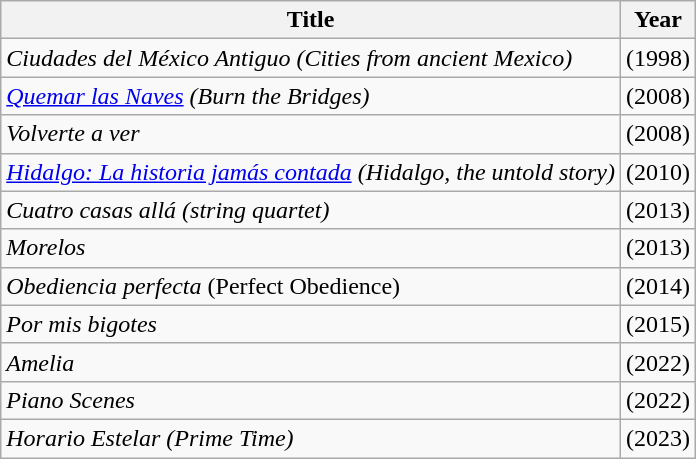<table class="wikitable sortable">
<tr>
<th>Title</th>
<th>Year</th>
</tr>
<tr>
<td><em>Ciudades del México Antiguo (Cities from ancient Mexico)</em></td>
<td>(1998)</td>
</tr>
<tr>
<td><em><a href='#'>Quemar las Naves</a> (Burn the Bridges)</em></td>
<td>(2008)</td>
</tr>
<tr>
<td><em>Volverte a ver</em></td>
<td>(2008)</td>
</tr>
<tr>
<td><em><a href='#'>Hidalgo: La historia jamás contada</a> (Hidalgo, the untold story)</em></td>
<td>(2010)</td>
</tr>
<tr>
<td><em>Cuatro casas allá (string quartet)</em></td>
<td>(2013)</td>
</tr>
<tr>
<td><em>Morelos</em></td>
<td>(2013)</td>
</tr>
<tr>
<td><em>Obediencia perfecta</em> (Perfect Obedience)</td>
<td>(2014)</td>
</tr>
<tr>
<td><em>Por mis bigotes</em></td>
<td>(2015)</td>
</tr>
<tr>
<td><em>Amelia</em></td>
<td>(2022)</td>
</tr>
<tr>
<td><em>Piano Scenes</em></td>
<td>(2022)</td>
</tr>
<tr>
<td><em>Horario Estelar (Prime Time)</em></td>
<td>(2023)</td>
</tr>
</table>
